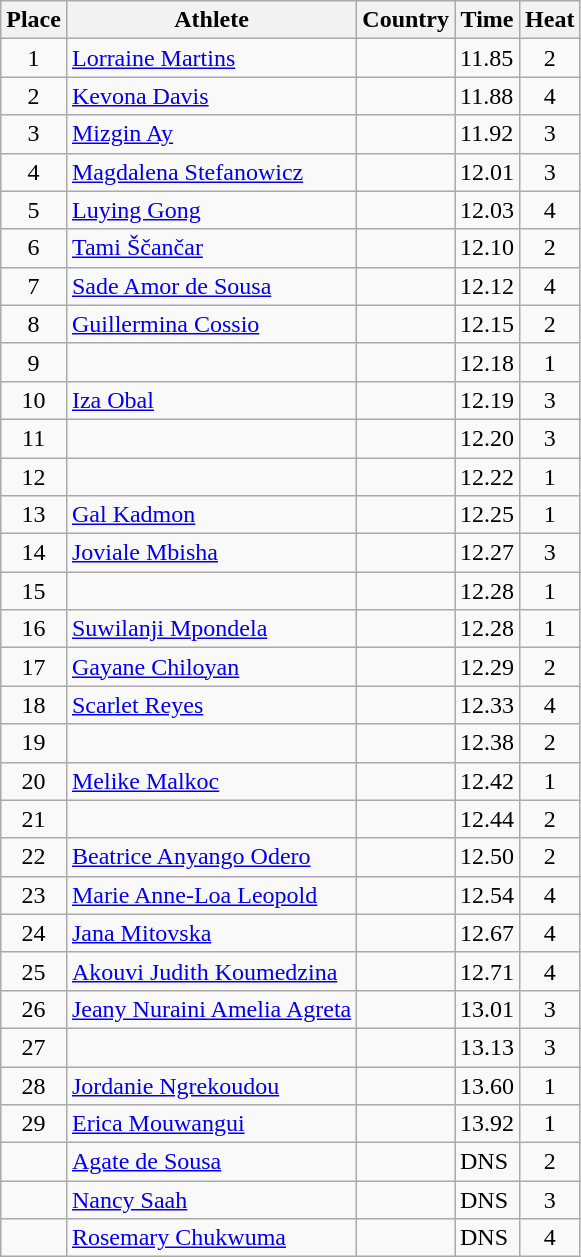<table class="wikitable">
<tr>
<th>Place</th>
<th>Athlete</th>
<th>Country</th>
<th>Time</th>
<th>Heat</th>
</tr>
<tr>
<td align=center>1</td>
<td><a href='#'>Lorraine Martins</a></td>
<td></td>
<td>11.85</td>
<td align=center>2</td>
</tr>
<tr>
<td align=center>2</td>
<td><a href='#'>Kevona Davis</a></td>
<td></td>
<td>11.88</td>
<td align=center>4</td>
</tr>
<tr>
<td align=center>3</td>
<td><a href='#'>Mizgin Ay</a></td>
<td></td>
<td>11.92</td>
<td align=center>3</td>
</tr>
<tr>
<td align=center>4</td>
<td><a href='#'>Magdalena Stefanowicz</a></td>
<td></td>
<td>12.01</td>
<td align=center>3</td>
</tr>
<tr>
<td align=center>5</td>
<td><a href='#'>Luying Gong</a></td>
<td></td>
<td>12.03</td>
<td align=center>4</td>
</tr>
<tr>
<td align=center>6</td>
<td><a href='#'>Tami Ščančar</a></td>
<td></td>
<td>12.10</td>
<td align=center>2</td>
</tr>
<tr>
<td align=center>7</td>
<td><a href='#'>Sade Amor de Sousa</a></td>
<td></td>
<td>12.12</td>
<td align=center>4</td>
</tr>
<tr>
<td align=center>8</td>
<td><a href='#'>Guillermina Cossio</a></td>
<td></td>
<td>12.15</td>
<td align=center>2</td>
</tr>
<tr>
<td align=center>9</td>
<td></td>
<td></td>
<td>12.18</td>
<td align=center>1</td>
</tr>
<tr>
<td align=center>10</td>
<td><a href='#'>Iza Obal</a></td>
<td></td>
<td>12.19</td>
<td align=center>3</td>
</tr>
<tr>
<td align=center>11</td>
<td></td>
<td></td>
<td>12.20</td>
<td align=center>3</td>
</tr>
<tr>
<td align=center>12</td>
<td></td>
<td></td>
<td>12.22</td>
<td align=center>1</td>
</tr>
<tr>
<td align=center>13</td>
<td><a href='#'>Gal Kadmon</a></td>
<td></td>
<td>12.25</td>
<td align=center>1</td>
</tr>
<tr>
<td align=center>14</td>
<td><a href='#'>Joviale Mbisha</a></td>
<td></td>
<td>12.27</td>
<td align=center>3</td>
</tr>
<tr>
<td align=center>15</td>
<td></td>
<td></td>
<td>12.28</td>
<td align=center>1</td>
</tr>
<tr>
<td align=center>16</td>
<td><a href='#'>Suwilanji Mpondela</a></td>
<td></td>
<td>12.28</td>
<td align=center>1</td>
</tr>
<tr>
<td align=center>17</td>
<td><a href='#'>Gayane Chiloyan</a></td>
<td></td>
<td>12.29</td>
<td align=center>2</td>
</tr>
<tr>
<td align=center>18</td>
<td><a href='#'>Scarlet Reyes</a></td>
<td></td>
<td>12.33</td>
<td align=center>4</td>
</tr>
<tr>
<td align=center>19</td>
<td></td>
<td></td>
<td>12.38</td>
<td align=center>2</td>
</tr>
<tr>
<td align=center>20</td>
<td><a href='#'>Melike Malkoc</a></td>
<td></td>
<td>12.42</td>
<td align=center>1</td>
</tr>
<tr>
<td align=center>21</td>
<td></td>
<td></td>
<td>12.44</td>
<td align=center>2</td>
</tr>
<tr>
<td align=center>22</td>
<td><a href='#'>Beatrice Anyango Odero</a></td>
<td></td>
<td>12.50</td>
<td align=center>2</td>
</tr>
<tr>
<td align=center>23</td>
<td><a href='#'>Marie Anne-Loa Leopold</a></td>
<td></td>
<td>12.54</td>
<td align=center>4</td>
</tr>
<tr>
<td align=center>24</td>
<td><a href='#'>Jana Mitovska</a></td>
<td></td>
<td>12.67</td>
<td align=center>4</td>
</tr>
<tr>
<td align=center>25</td>
<td><a href='#'>Akouvi Judith Koumedzina</a></td>
<td></td>
<td>12.71</td>
<td align=center>4</td>
</tr>
<tr>
<td align=center>26</td>
<td><a href='#'>Jeany Nuraini Amelia Agreta</a></td>
<td></td>
<td>13.01</td>
<td align=center>3</td>
</tr>
<tr>
<td align=center>27</td>
<td></td>
<td></td>
<td>13.13</td>
<td align=center>3</td>
</tr>
<tr>
<td align=center>28</td>
<td><a href='#'>Jordanie Ngrekoudou</a></td>
<td></td>
<td>13.60</td>
<td align=center>1</td>
</tr>
<tr>
<td align=center>29</td>
<td><a href='#'>Erica Mouwangui</a></td>
<td></td>
<td>13.92</td>
<td align=center>1</td>
</tr>
<tr>
<td align=center></td>
<td><a href='#'>Agate de Sousa</a></td>
<td></td>
<td>DNS</td>
<td align=center>2</td>
</tr>
<tr>
<td align=center></td>
<td><a href='#'>Nancy Saah</a></td>
<td></td>
<td>DNS</td>
<td align=center>3</td>
</tr>
<tr>
<td align=center></td>
<td><a href='#'>Rosemary Chukwuma</a></td>
<td></td>
<td>DNS</td>
<td align=center>4</td>
</tr>
</table>
